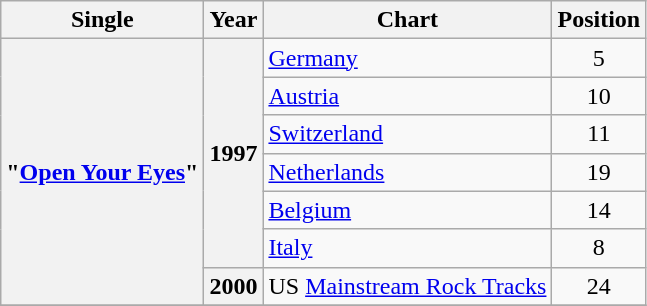<table class="wikitable">
<tr>
<th>Single</th>
<th>Year</th>
<th>Chart</th>
<th>Position</th>
</tr>
<tr>
<th rowspan=7>"<a href='#'>Open Your Eyes</a>"</th>
<th rowspan=6>1997</th>
<td><a href='#'>Germany</a></td>
<td align="center">5</td>
</tr>
<tr>
<td><a href='#'>Austria</a></td>
<td align="center">10</td>
</tr>
<tr>
<td><a href='#'>Switzerland</a></td>
<td align="center">11</td>
</tr>
<tr>
<td><a href='#'>Netherlands</a></td>
<td align="center">19</td>
</tr>
<tr>
<td><a href='#'>Belgium</a></td>
<td align="center">14</td>
</tr>
<tr>
<td><a href='#'>Italy</a></td>
<td align="center">8</td>
</tr>
<tr>
<th rowspan=1>2000</th>
<td>US <a href='#'>Mainstream Rock Tracks</a></td>
<td align="center">24</td>
</tr>
<tr>
</tr>
</table>
